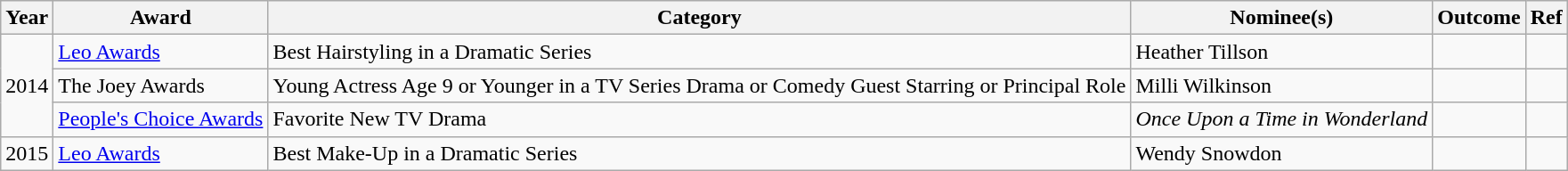<table class="wikitable">
<tr>
<th>Year</th>
<th>Award</th>
<th>Category</th>
<th>Nominee(s)</th>
<th>Outcome</th>
<th>Ref</th>
</tr>
<tr>
<td rowspan="3">2014</td>
<td><a href='#'>Leo Awards</a></td>
<td>Best Hairstyling in a Dramatic Series</td>
<td>Heather Tillson</td>
<td></td>
<td></td>
</tr>
<tr>
<td>The Joey Awards</td>
<td>Young Actress Age 9 or Younger in a TV Series Drama or Comedy Guest Starring or Principal Role</td>
<td>Milli Wilkinson</td>
<td></td>
<td></td>
</tr>
<tr>
<td><a href='#'>People's Choice Awards</a></td>
<td>Favorite New TV Drama</td>
<td><em>Once Upon a Time in Wonderland</em></td>
<td></td>
<td></td>
</tr>
<tr>
<td>2015</td>
<td><a href='#'>Leo Awards</a></td>
<td>Best Make-Up in a Dramatic Series</td>
<td>Wendy Snowdon</td>
<td></td>
<td></td>
</tr>
</table>
